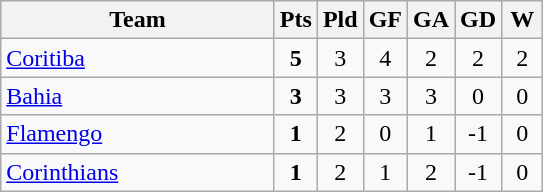<table class="wikitable" style="text-align: center;">
<tr>
<th width="175">Team</th>
<th width="20">Pts</th>
<th width="20">Pld</th>
<th width="20">GF</th>
<th width="20">GA</th>
<th width="20">GD</th>
<th width="20">W</th>
</tr>
<tr>
<td style="text-align:left;"><a href='#'>Coritiba</a></td>
<td><strong>5</strong></td>
<td>3</td>
<td>4</td>
<td>2</td>
<td>2</td>
<td>2</td>
</tr>
<tr>
<td style="text-align:left;"><a href='#'>Bahia</a></td>
<td><strong>3</strong></td>
<td>3</td>
<td>3</td>
<td>3</td>
<td>0</td>
<td>0</td>
</tr>
<tr>
<td style="text-align:left;"><a href='#'>Flamengo</a></td>
<td><strong>1</strong></td>
<td>2</td>
<td>0</td>
<td>1</td>
<td>-1</td>
<td>0</td>
</tr>
<tr>
<td style="text-align:left;"><a href='#'>Corinthians</a></td>
<td><strong>1</strong></td>
<td>2</td>
<td>1</td>
<td>2</td>
<td>-1</td>
<td>0</td>
</tr>
</table>
